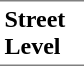<table border=0 cellspacing=0 cellpadding=3>
<tr>
<td style="border-bottom:solid 1px gray;border-top:solid 1px gray;" width=50 valign=top><strong>Street Level</strong></td>
</tr>
</table>
